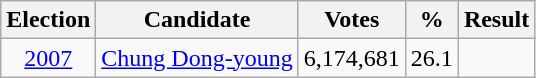<table class="wikitable" style="text-align:center">
<tr>
<th>Election</th>
<th>Candidate</th>
<th>Votes</th>
<th>%</th>
<th>Result</th>
</tr>
<tr>
<td><a href='#'>2007</a></td>
<td><a href='#'>Chung Dong-young</a></td>
<td>6,174,681</td>
<td>26.1</td>
<td></td>
</tr>
</table>
